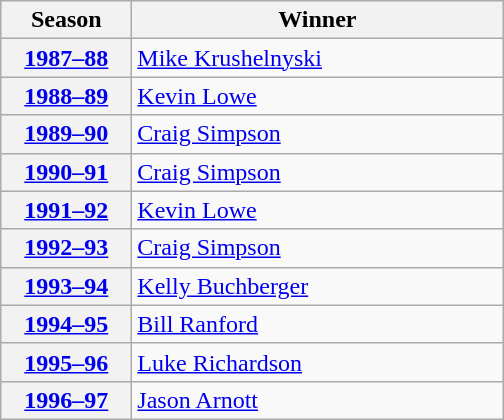<table class="wikitable">
<tr>
<th scope="col" style="width:5em">Season</th>
<th scope="col" style="width:15em">Winner</th>
</tr>
<tr>
<th scope="row"><a href='#'>1987–88</a></th>
<td><a href='#'>Mike Krushelnyski</a></td>
</tr>
<tr>
<th scope="row"><a href='#'>1988–89</a></th>
<td><a href='#'>Kevin Lowe</a></td>
</tr>
<tr>
<th scope="row"><a href='#'>1989–90</a></th>
<td><a href='#'>Craig Simpson</a></td>
</tr>
<tr>
<th scope="row"><a href='#'>1990–91</a></th>
<td><a href='#'>Craig Simpson</a></td>
</tr>
<tr>
<th scope="row"><a href='#'>1991–92</a></th>
<td><a href='#'>Kevin Lowe</a></td>
</tr>
<tr>
<th scope="row"><a href='#'>1992–93</a></th>
<td><a href='#'>Craig Simpson</a></td>
</tr>
<tr>
<th scope="row"><a href='#'>1993–94</a></th>
<td><a href='#'>Kelly Buchberger</a></td>
</tr>
<tr>
<th scope="row"><a href='#'>1994–95</a></th>
<td><a href='#'>Bill Ranford</a></td>
</tr>
<tr>
<th scope="row"><a href='#'>1995–96</a></th>
<td><a href='#'>Luke Richardson</a></td>
</tr>
<tr>
<th scope="row"><a href='#'>1996–97</a></th>
<td><a href='#'>Jason Arnott</a></td>
</tr>
</table>
